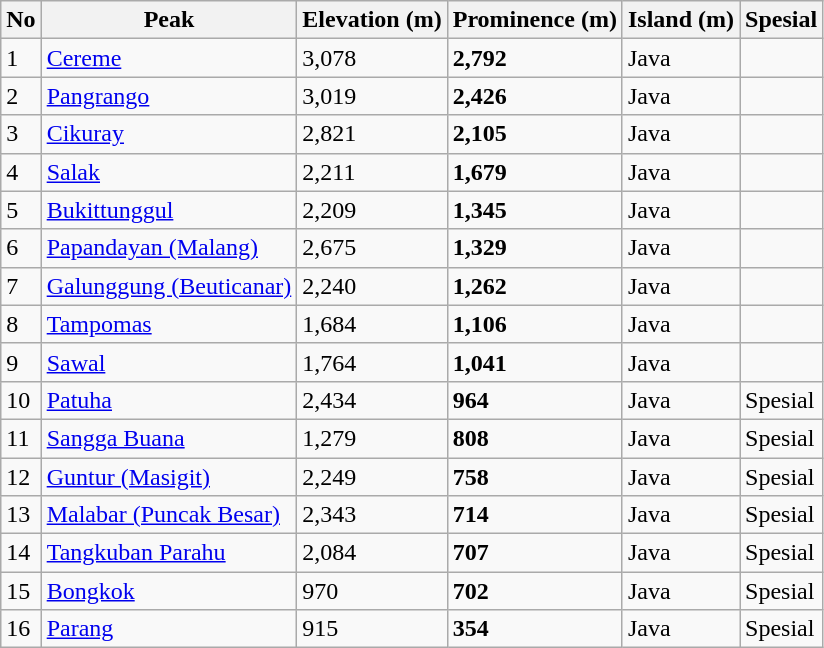<table class="wikitable sortable">
<tr>
<th>No</th>
<th>Peak</th>
<th>Elevation (m)</th>
<th>Prominence (m)</th>
<th>Island (m)</th>
<th>Spesial</th>
</tr>
<tr>
<td>1</td>
<td><a href='#'>Cereme</a></td>
<td>3,078</td>
<td><strong>2,792</strong></td>
<td>Java</td>
<td></td>
</tr>
<tr>
<td>2</td>
<td><a href='#'>Pangrango</a></td>
<td>3,019</td>
<td><strong>2,426</strong></td>
<td>Java</td>
<td></td>
</tr>
<tr>
<td>3</td>
<td><a href='#'>Cikuray</a></td>
<td>2,821</td>
<td><strong>2,105</strong></td>
<td>Java</td>
<td></td>
</tr>
<tr>
<td>4</td>
<td><a href='#'>Salak</a></td>
<td>2,211</td>
<td><strong>1,679</strong></td>
<td>Java</td>
<td></td>
</tr>
<tr>
<td>5</td>
<td><a href='#'>Bukittunggul</a></td>
<td>2,209</td>
<td><strong>1,345</strong></td>
<td>Java</td>
<td></td>
</tr>
<tr>
<td>6</td>
<td><a href='#'>Papandayan (Malang)</a></td>
<td>2,675</td>
<td><strong>1,329</strong></td>
<td>Java</td>
<td></td>
</tr>
<tr>
<td>7</td>
<td><a href='#'>Galunggung (Beuticanar)</a></td>
<td>2,240</td>
<td><strong>1,262</strong></td>
<td>Java</td>
<td></td>
</tr>
<tr>
<td>8</td>
<td><a href='#'>Tampomas</a></td>
<td>1,684</td>
<td><strong>1,106</strong></td>
<td>Java</td>
<td></td>
</tr>
<tr>
<td>9</td>
<td><a href='#'>Sawal</a></td>
<td>1,764</td>
<td><strong>1,041</strong></td>
<td>Java</td>
<td></td>
</tr>
<tr>
<td>10</td>
<td><a href='#'>Patuha</a></td>
<td>2,434</td>
<td><strong>964</strong></td>
<td>Java</td>
<td>Spesial</td>
</tr>
<tr>
<td>11</td>
<td><a href='#'>Sangga Buana</a></td>
<td>1,279</td>
<td><strong>808</strong></td>
<td>Java</td>
<td>Spesial</td>
</tr>
<tr>
<td>12</td>
<td><a href='#'>Guntur (Masigit)</a></td>
<td>2,249</td>
<td><strong>758</strong></td>
<td>Java</td>
<td>Spesial</td>
</tr>
<tr>
<td>13</td>
<td><a href='#'>Malabar (Puncak Besar)</a></td>
<td>2,343</td>
<td><strong>714</strong></td>
<td>Java</td>
<td>Spesial</td>
</tr>
<tr>
<td>14</td>
<td><a href='#'>Tangkuban Parahu</a></td>
<td>2,084</td>
<td><strong>707</strong></td>
<td>Java</td>
<td>Spesial</td>
</tr>
<tr>
<td>15</td>
<td><a href='#'>Bongkok</a></td>
<td>970</td>
<td><strong>702</strong></td>
<td>Java</td>
<td>Spesial</td>
</tr>
<tr>
<td>16</td>
<td><a href='#'>Parang</a></td>
<td>915</td>
<td><strong>354</strong></td>
<td>Java</td>
<td>Spesial</td>
</tr>
</table>
